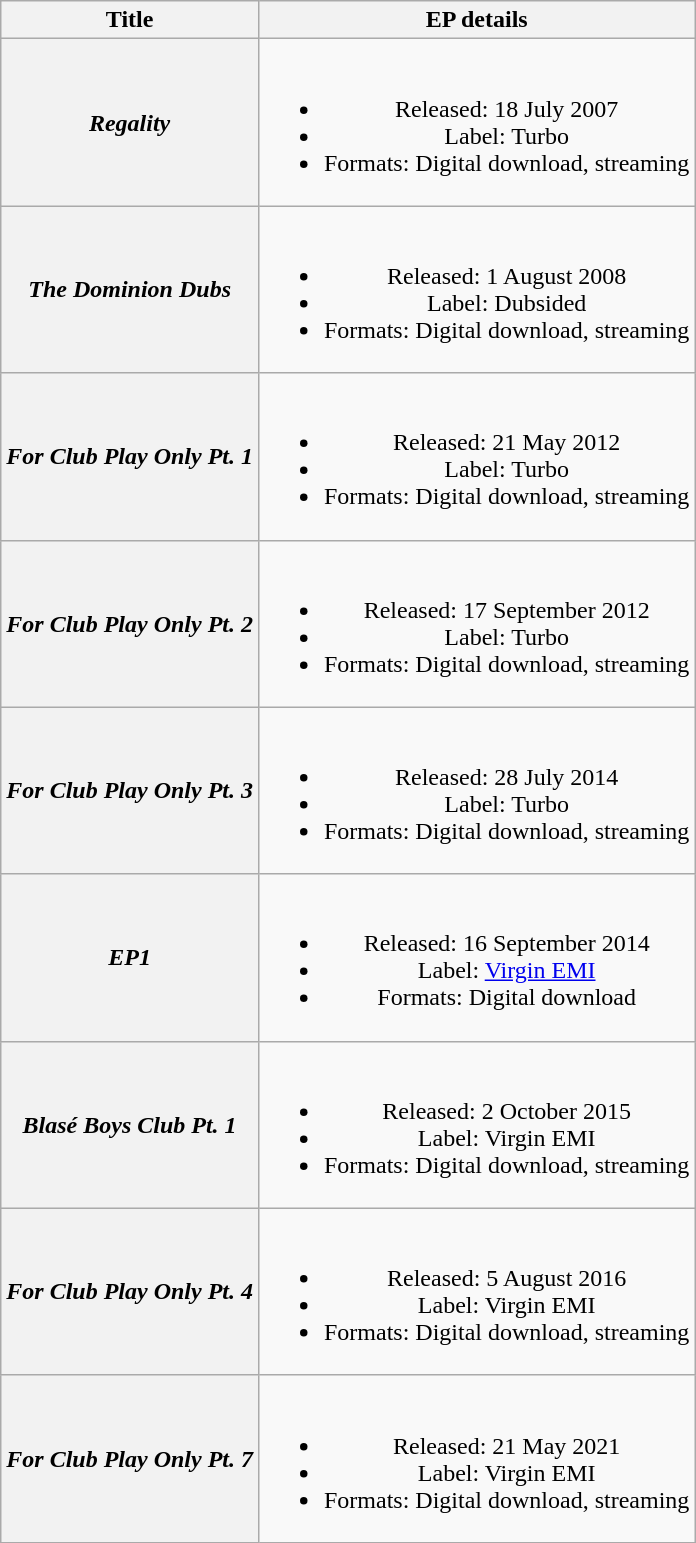<table class="wikitable plainrowheaders" style="text-align:center;">
<tr>
<th scope="col">Title</th>
<th scope="col">EP details</th>
</tr>
<tr>
<th scope="row"><em>Regality</em></th>
<td><br><ul><li>Released: 18 July 2007</li><li>Label: Turbo</li><li>Formats: Digital download, streaming</li></ul></td>
</tr>
<tr>
<th scope="row"><em>The Dominion Dubs</em></th>
<td><br><ul><li>Released: 1 August 2008</li><li>Label: Dubsided</li><li>Formats: Digital download, streaming</li></ul></td>
</tr>
<tr>
<th scope="row"><em>For Club Play Only Pt. 1</em></th>
<td><br><ul><li>Released: 21 May 2012</li><li>Label: Turbo</li><li>Formats: Digital download, streaming</li></ul></td>
</tr>
<tr>
<th scope="row"><em>For Club Play Only Pt. 2</em></th>
<td><br><ul><li>Released: 17 September 2012</li><li>Label: Turbo</li><li>Formats: Digital download, streaming</li></ul></td>
</tr>
<tr>
<th scope="row"><em>For Club Play Only Pt. 3</em></th>
<td><br><ul><li>Released: 28 July 2014</li><li>Label: Turbo</li><li>Formats: Digital download, streaming</li></ul></td>
</tr>
<tr>
<th scope="row"><em>EP1</em></th>
<td><br><ul><li>Released: 16 September 2014</li><li>Label: <a href='#'>Virgin EMI</a></li><li>Formats: Digital download</li></ul></td>
</tr>
<tr>
<th scope="row"><em>Blasé Boys Club Pt. 1</em></th>
<td><br><ul><li>Released: 2 October 2015</li><li>Label: Virgin EMI</li><li>Formats: Digital download, streaming</li></ul></td>
</tr>
<tr>
<th scope="row"><em>For Club Play Only Pt. 4</em></th>
<td><br><ul><li>Released: 5 August 2016</li><li>Label: Virgin EMI</li><li>Formats: Digital download, streaming</li></ul></td>
</tr>
<tr>
<th scope="row"><em>For Club Play Only Pt. 7</em></th>
<td><br><ul><li>Released: 21 May 2021</li><li>Label: Virgin EMI</li><li>Formats: Digital download, streaming</li></ul></td>
</tr>
</table>
